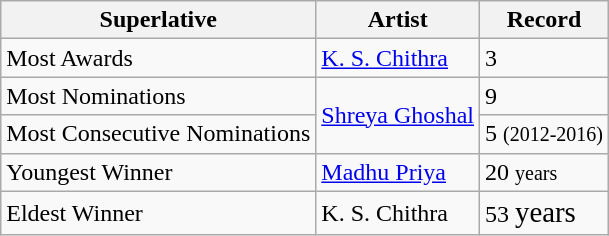<table class="wikitable">
<tr>
<th>Superlative</th>
<th>Artist</th>
<th>Record</th>
</tr>
<tr>
<td>Most Awards</td>
<td><a href='#'>K. S. Chithra</a></td>
<td>3</td>
</tr>
<tr>
<td>Most Nominations</td>
<td rowspan="2"><a href='#'>Shreya Ghoshal</a></td>
<td>9</td>
</tr>
<tr>
<td>Most Consecutive Nominations</td>
<td>5 <small>(2012-2016)</small></td>
</tr>
<tr>
<td>Youngest Winner</td>
<td><a href='#'>Madhu Priya</a></td>
<td>20 <small>years</small></td>
</tr>
<tr>
<td>Eldest Winner</td>
<td>K. S.  Chithra</td>
<td>53 <big>years</big></td>
</tr>
</table>
